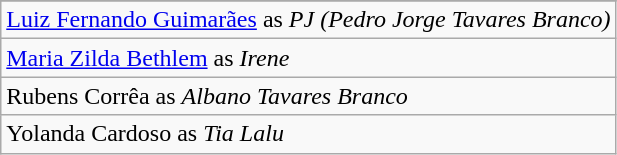<table class="wikitable sortable">
<tr style="background:#ccc;">
</tr>
<tr>
<td><a href='#'>Luiz Fernando Guimarães</a> as <em>PJ (Pedro Jorge Tavares Branco)</em></td>
</tr>
<tr>
<td><a href='#'>Maria Zilda Bethlem</a> as <em>Irene</em></td>
</tr>
<tr>
<td>Rubens Corrêa as <em>Albano Tavares Branco</em></td>
</tr>
<tr>
<td>Yolanda Cardoso as <em>Tia Lalu</em></td>
</tr>
</table>
